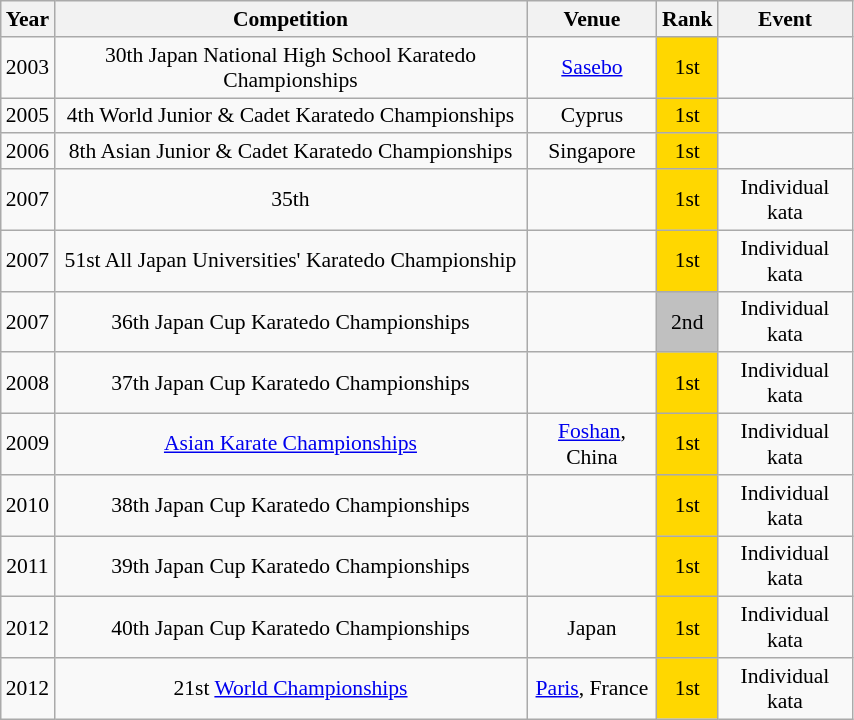<table class="wikitable sortable" width=45% style="font-size:90%; text-align:center;">
<tr>
<th>Year</th>
<th>Competition</th>
<th>Venue</th>
<th>Rank</th>
<th>Event</th>
</tr>
<tr>
<td>2003</td>
<td>30th Japan National High School Karatedo Championships </td>
<td><a href='#'>Sasebo</a></td>
<td bgcolor="gold">1st</td>
<td></td>
</tr>
<tr>
<td>2005</td>
<td>4th World Junior & Cadet Karatedo Championships </td>
<td>Cyprus</td>
<td bgcolor="gold">1st</td>
<td></td>
</tr>
<tr>
<td>2006</td>
<td>8th Asian Junior & Cadet Karatedo Championships</td>
<td>Singapore</td>
<td bgcolor="gold">1st</td>
<td></td>
</tr>
<tr>
<td>2007</td>
<td>35th </td>
<td></td>
<td bgcolor="gold">1st</td>
<td>Individual kata</td>
</tr>
<tr>
<td>2007</td>
<td>51st All Japan Universities' Karatedo Championship </td>
<td></td>
<td bgcolor="gold">1st</td>
<td>Individual kata</td>
</tr>
<tr>
<td>2007</td>
<td>36th Japan Cup Karatedo Championships</td>
<td></td>
<td bgcolor="silver">2nd</td>
<td>Individual kata</td>
</tr>
<tr>
<td>2008</td>
<td>37th Japan Cup Karatedo Championships</td>
<td></td>
<td bgcolor="gold">1st</td>
<td>Individual kata</td>
</tr>
<tr>
<td>2009</td>
<td><a href='#'>Asian Karate Championships</a> </td>
<td><a href='#'>Foshan</a>, China</td>
<td bgcolor="gold">1st</td>
<td>Individual kata</td>
</tr>
<tr>
<td>2010</td>
<td>38th Japan Cup Karatedo Championships</td>
<td></td>
<td bgcolor="gold">1st</td>
<td>Individual kata</td>
</tr>
<tr>
<td>2011</td>
<td>39th Japan Cup Karatedo Championships</td>
<td></td>
<td bgcolor="gold">1st</td>
<td>Individual kata</td>
</tr>
<tr>
<td>2012</td>
<td>40th Japan Cup Karatedo Championships</td>
<td>Japan</td>
<td bgcolor="gold">1st</td>
<td>Individual kata</td>
</tr>
<tr>
<td>2012</td>
<td>21st <a href='#'>World Championships</a></td>
<td><a href='#'>Paris</a>, France</td>
<td bgcolor="gold">1st</td>
<td>Individual kata</td>
</tr>
</table>
